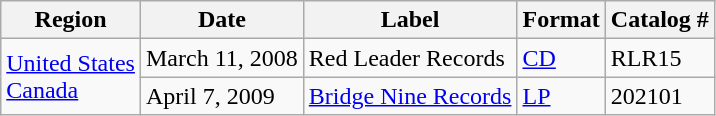<table class="wikitable">
<tr>
<th>Region</th>
<th>Date</th>
<th>Label</th>
<th>Format</th>
<th>Catalog #</th>
</tr>
<tr>
<td rowspan="2"> <a href='#'>United States</a><br> <a href='#'>Canada</a> </td>
<td>March 11, 2008</td>
<td>Red Leader Records</td>
<td><a href='#'>CD</a></td>
<td>RLR15</td>
</tr>
<tr>
<td>April 7, 2009</td>
<td><a href='#'>Bridge Nine Records</a></td>
<td><a href='#'>LP</a></td>
<td>202101</td>
</tr>
</table>
